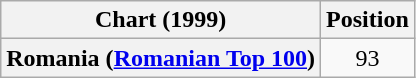<table class="wikitable plainrowheaders" style="text-align:center">
<tr>
<th>Chart (1999)</th>
<th>Position</th>
</tr>
<tr>
<th scope="row">Romania (<a href='#'>Romanian Top 100</a>)</th>
<td>93</td>
</tr>
</table>
